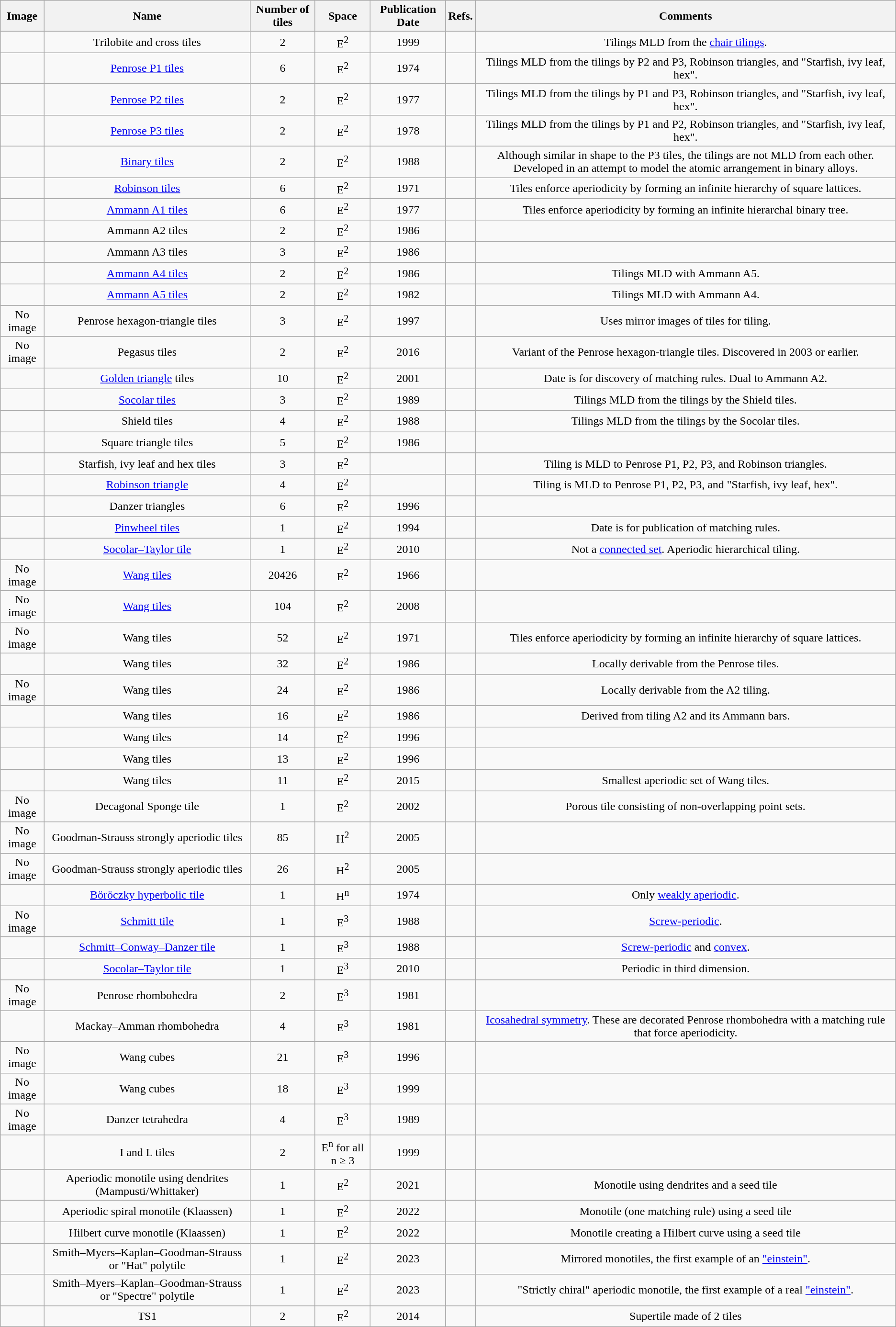<table class="wikitable sortable" style="text-align:center;">
<tr>
<th class="unsortable">Image</th>
<th>Name</th>
<th>Number of tiles</th>
<th>Space</th>
<th>Publication Date</th>
<th class="unsortable">Refs.</th>
<th class="unsortable">Comments</th>
</tr>
<tr>
<td></td>
<td>Trilobite and cross tiles</td>
<td>2</td>
<td>E<sup>2</sup></td>
<td>1999</td>
<td></td>
<td>Tilings MLD from the <a href='#'>chair tilings</a>.</td>
</tr>
<tr>
<td></td>
<td><a href='#'>Penrose P1 tiles</a></td>
<td>6</td>
<td>E<sup>2</sup></td>
<td>1974</td>
<td></td>
<td>Tilings MLD from the tilings by P2 and P3, Robinson triangles, and "Starfish, ivy leaf, hex".</td>
</tr>
<tr>
<td></td>
<td><a href='#'>Penrose P2 tiles</a></td>
<td>2</td>
<td>E<sup>2</sup></td>
<td>1977</td>
<td></td>
<td>Tilings MLD from the tilings by P1 and P3, Robinson triangles, and "Starfish, ivy leaf, hex".</td>
</tr>
<tr>
<td></td>
<td><a href='#'>Penrose P3 tiles</a></td>
<td>2</td>
<td>E<sup>2</sup></td>
<td>1978</td>
<td></td>
<td>Tilings MLD from the tilings by P1 and P2, Robinson triangles, and "Starfish, ivy leaf, hex".</td>
</tr>
<tr>
<td></td>
<td><a href='#'>Binary tiles</a></td>
<td>2</td>
<td>E<sup>2</sup></td>
<td>1988</td>
<td></td>
<td>Although similar in shape to the P3 tiles, the tilings are not MLD from each other. Developed in an attempt to model the atomic arrangement in binary alloys.</td>
</tr>
<tr id="Robinson tiles">
<td></td>
<td><a href='#'>Robinson tiles</a></td>
<td>6</td>
<td>E<sup>2</sup></td>
<td>1971</td>
<td></td>
<td>Tiles enforce aperiodicity by forming an infinite hierarchy of square lattices.</td>
</tr>
<tr>
<td></td>
<td><a href='#'>Ammann A1 tiles</a></td>
<td>6</td>
<td>E<sup>2</sup></td>
<td>1977</td>
<td></td>
<td>Tiles enforce aperiodicity by forming an infinite hierarchal binary tree.</td>
</tr>
<tr>
<td></td>
<td>Ammann A2 tiles</td>
<td>2</td>
<td>E<sup>2</sup></td>
<td>1986</td>
<td></td>
<td></td>
</tr>
<tr>
<td></td>
<td>Ammann A3 tiles</td>
<td>3</td>
<td>E<sup>2</sup></td>
<td>1986</td>
<td></td>
<td></td>
</tr>
<tr>
<td></td>
<td><a href='#'>Ammann A4 tiles</a></td>
<td>2</td>
<td>E<sup>2</sup></td>
<td>1986</td>
<td></td>
<td>Tilings MLD with Ammann A5.</td>
</tr>
<tr>
<td></td>
<td><a href='#'>Ammann A5 tiles</a></td>
<td>2</td>
<td>E<sup>2</sup></td>
<td>1982</td>
<td></td>
<td>Tilings MLD with Ammann A4.</td>
</tr>
<tr>
<td>No image</td>
<td>Penrose hexagon-triangle tiles</td>
<td>3</td>
<td>E<sup>2</sup></td>
<td>1997</td>
<td></td>
<td>Uses mirror images of tiles for tiling.</td>
</tr>
<tr>
<td>No image</td>
<td>Pegasus tiles</td>
<td>2</td>
<td>E<sup>2</sup></td>
<td>2016</td>
<td></td>
<td>Variant of the Penrose hexagon-triangle tiles. Discovered in 2003 or earlier.</td>
</tr>
<tr>
<td></td>
<td><a href='#'>Golden triangle</a> tiles</td>
<td>10</td>
<td>E<sup>2</sup></td>
<td>2001</td>
<td></td>
<td>Date is for discovery of matching rules. Dual to Ammann A2.</td>
</tr>
<tr>
<td></td>
<td><a href='#'>Socolar tiles</a></td>
<td>3</td>
<td>E<sup>2</sup></td>
<td>1989</td>
<td></td>
<td>Tilings MLD from the tilings by the Shield tiles.</td>
</tr>
<tr>
<td></td>
<td>Shield tiles</td>
<td>4</td>
<td>E<sup>2</sup></td>
<td>1988</td>
<td></td>
<td>Tilings MLD from the tilings by the Socolar tiles.</td>
</tr>
<tr>
<td></td>
<td>Square triangle tiles</td>
<td>5</td>
<td>E<sup>2</sup></td>
<td>1986</td>
<td></td>
<td></td>
</tr>
<tr>
</tr>
<tr>
<td></td>
<td>Starfish, ivy leaf and hex tiles</td>
<td>3</td>
<td>E<sup>2</sup></td>
<td></td>
<td></td>
<td>Tiling is MLD to Penrose P1, P2, P3, and Robinson triangles.</td>
</tr>
<tr id="Robinson triangle">
<td></td>
<td><a href='#'>Robinson triangle</a></td>
<td>4</td>
<td>E<sup>2</sup></td>
<td></td>
<td></td>
<td>Tiling is MLD to Penrose P1, P2, P3, and "Starfish, ivy leaf, hex".</td>
</tr>
<tr>
<td></td>
<td>Danzer triangles</td>
<td>6</td>
<td>E<sup>2</sup></td>
<td>1996</td>
<td></td>
<td></td>
</tr>
<tr>
<td></td>
<td><a href='#'>Pinwheel tiles</a></td>
<td>1</td>
<td>E<sup>2</sup></td>
<td>1994</td>
<td></td>
<td>Date is for publication of matching rules.</td>
</tr>
<tr>
<td></td>
<td><a href='#'>Socolar–Taylor tile</a></td>
<td>1</td>
<td>E<sup>2</sup></td>
<td>2010</td>
<td></td>
<td>Not a <a href='#'>connected set</a>. Aperiodic hierarchical tiling.</td>
</tr>
<tr>
<td>No image</td>
<td><a href='#'>Wang tiles</a></td>
<td>20426</td>
<td>E<sup>2</sup></td>
<td>1966</td>
<td></td>
<td></td>
</tr>
<tr>
<td>No image</td>
<td><a href='#'>Wang tiles</a></td>
<td>104</td>
<td>E<sup>2</sup></td>
<td>2008</td>
<td></td>
<td></td>
</tr>
<tr>
<td>No image</td>
<td>Wang tiles</td>
<td>52</td>
<td>E<sup>2</sup></td>
<td>1971</td>
<td></td>
<td>Tiles enforce aperiodicity by forming an infinite hierarchy of square lattices.</td>
</tr>
<tr>
<td></td>
<td>Wang tiles</td>
<td>32</td>
<td>E<sup>2</sup></td>
<td>1986</td>
<td></td>
<td>Locally derivable from the Penrose tiles.</td>
</tr>
<tr>
<td>No image</td>
<td>Wang tiles</td>
<td>24</td>
<td>E<sup>2</sup></td>
<td>1986</td>
<td></td>
<td>Locally derivable from the A2 tiling.</td>
</tr>
<tr>
<td></td>
<td>Wang tiles</td>
<td>16</td>
<td>E<sup>2</sup></td>
<td>1986</td>
<td></td>
<td>Derived from tiling A2 and its Ammann bars.</td>
</tr>
<tr>
<td></td>
<td>Wang tiles</td>
<td>14</td>
<td>E<sup>2</sup></td>
<td>1996</td>
<td></td>
<td></td>
</tr>
<tr>
<td></td>
<td>Wang tiles</td>
<td>13</td>
<td>E<sup>2</sup></td>
<td>1996</td>
<td></td>
<td></td>
</tr>
<tr>
<td></td>
<td>Wang tiles</td>
<td>11</td>
<td>E<sup>2</sup></td>
<td>2015</td>
<td></td>
<td>Smallest aperiodic set of Wang tiles.</td>
</tr>
<tr>
<td>No image</td>
<td>Decagonal Sponge tile</td>
<td>1</td>
<td>E<sup>2</sup></td>
<td>2002</td>
<td></td>
<td>Porous tile consisting of non-overlapping point sets.</td>
</tr>
<tr>
<td>No image</td>
<td>Goodman-Strauss strongly aperiodic tiles</td>
<td>85</td>
<td>H<sup>2</sup></td>
<td>2005</td>
<td></td>
<td></td>
</tr>
<tr>
<td>No image</td>
<td>Goodman-Strauss strongly aperiodic tiles</td>
<td>26</td>
<td>H<sup>2</sup></td>
<td>2005</td>
<td></td>
<td></td>
</tr>
<tr>
<td></td>
<td><a href='#'>Böröczky hyperbolic tile</a></td>
<td>1</td>
<td>H<sup>n</sup></td>
<td>1974</td>
<td></td>
<td>Only <a href='#'>weakly aperiodic</a>.</td>
</tr>
<tr>
<td>No image</td>
<td><a href='#'>Schmitt tile</a></td>
<td>1</td>
<td>E<sup>3</sup></td>
<td>1988</td>
<td></td>
<td><a href='#'>Screw-periodic</a>.</td>
</tr>
<tr>
<td></td>
<td><a href='#'>Schmitt–Conway–Danzer tile</a></td>
<td>1</td>
<td>E<sup>3</sup></td>
<td>1988</td>
<td></td>
<td><a href='#'>Screw-periodic</a> and <a href='#'>convex</a>.</td>
</tr>
<tr>
<td></td>
<td><a href='#'>Socolar–Taylor tile</a></td>
<td>1</td>
<td>E<sup>3</sup></td>
<td>2010</td>
<td></td>
<td>Periodic in third dimension.</td>
</tr>
<tr>
<td>No image</td>
<td>Penrose rhombohedra</td>
<td>2</td>
<td>E<sup>3</sup></td>
<td>1981</td>
<td></td>
<td></td>
</tr>
<tr>
<td></td>
<td>Mackay–Amman rhombohedra</td>
<td>4</td>
<td>E<sup>3</sup></td>
<td>1981</td>
<td></td>
<td><a href='#'>Icosahedral symmetry</a>. These are decorated Penrose rhombohedra with a matching rule that force aperiodicity.</td>
</tr>
<tr>
<td>No image</td>
<td>Wang cubes</td>
<td>21</td>
<td>E<sup>3</sup></td>
<td>1996</td>
<td></td>
<td></td>
</tr>
<tr>
<td>No image</td>
<td>Wang cubes</td>
<td>18</td>
<td>E<sup>3</sup></td>
<td>1999</td>
<td></td>
<td></td>
</tr>
<tr>
<td>No image</td>
<td>Danzer tetrahedra</td>
<td>4</td>
<td>E<sup>3</sup></td>
<td>1989</td>
<td></td>
<td></td>
</tr>
<tr>
<td></td>
<td>I and L tiles</td>
<td>2</td>
<td>E<sup>n</sup> for all n ≥ 3</td>
<td>1999</td>
<td></td>
<td></td>
</tr>
<tr>
<td></td>
<td>Aperiodic monotile using dendrites (Mampusti/Whittaker)</td>
<td>1</td>
<td>E<sup>2</sup></td>
<td>2021</td>
<td></td>
<td>Monotile using dendrites and a seed tile</td>
</tr>
<tr>
<td></td>
<td>Aperiodic spiral monotile (Klaassen)</td>
<td>1</td>
<td>E<sup>2</sup></td>
<td>2022</td>
<td></td>
<td>Monotile (one matching rule) using a seed tile</td>
</tr>
<tr>
<td></td>
<td>Hilbert curve monotile (Klaassen)</td>
<td>1</td>
<td>E<sup>2</sup></td>
<td>2022</td>
<td></td>
<td>Monotile creating a Hilbert curve using a seed tile</td>
</tr>
<tr>
<td></td>
<td>Smith–Myers–Kaplan–Goodman-Strauss or "Hat" polytile</td>
<td>1</td>
<td>E<sup>2</sup></td>
<td>2023</td>
<td></td>
<td>Mirrored monotiles, the first example of an <a href='#'>"einstein"</a>.</td>
</tr>
<tr>
<td></td>
<td>Smith–Myers–Kaplan–Goodman-Strauss or "Spectre" polytile</td>
<td>1</td>
<td>E<sup>2</sup></td>
<td>2023</td>
<td></td>
<td>"Strictly chiral" aperiodic monotile, the first example of a real <a href='#'>"einstein"</a>.</td>
</tr>
<tr>
<td></td>
<td>TS1</td>
<td>2</td>
<td>E<sup>2</sup></td>
<td>2014</td>
<td></td>
<td>Supertile made of 2 tiles</td>
</tr>
</table>
